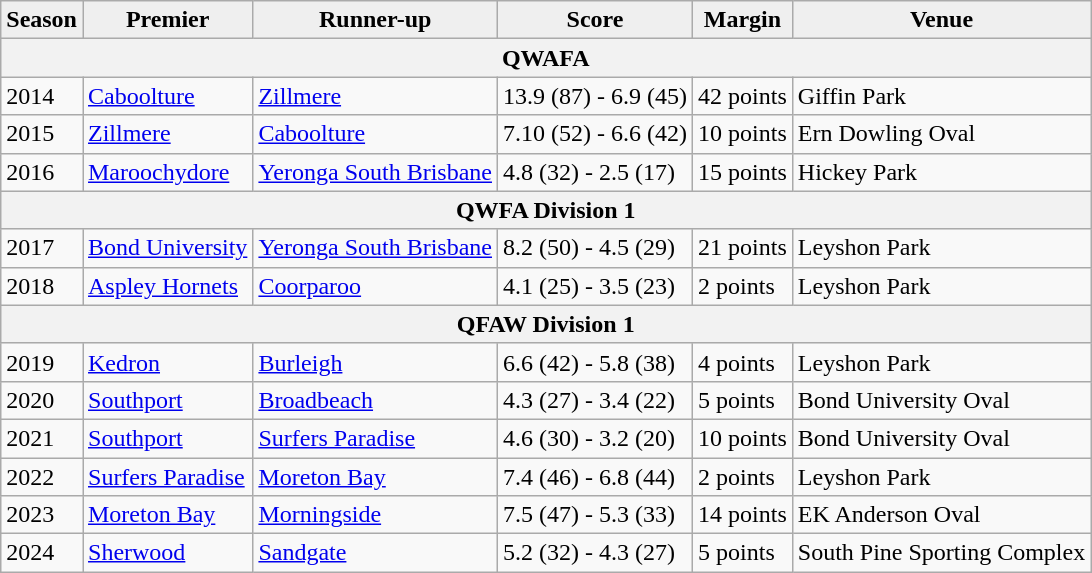<table class="wikitable">
<tr bgcolor=#efefef>
<td align="center"><strong>Season</strong></td>
<td align="center"><strong>Premier</strong></td>
<td align="center"><strong>Runner-up</strong></td>
<td align="center"><strong>Score</strong></td>
<td align="center"><strong>Margin</strong></td>
<td align="center"><strong>Venue</strong></td>
</tr>
<tr>
<th colspan="6">QWAFA</th>
</tr>
<tr>
<td>2014</td>
<td><a href='#'>Caboolture</a></td>
<td><a href='#'>Zillmere</a></td>
<td>13.9 (87) - 6.9 (45)</td>
<td>42 points</td>
<td>Giffin Park</td>
</tr>
<tr>
<td>2015</td>
<td><a href='#'>Zillmere</a></td>
<td><a href='#'>Caboolture</a></td>
<td>7.10 (52) - 6.6 (42)</td>
<td>10 points</td>
<td>Ern Dowling Oval</td>
</tr>
<tr>
<td>2016</td>
<td><a href='#'>Maroochydore</a></td>
<td><a href='#'>Yeronga South Brisbane</a></td>
<td>4.8 (32) - 2.5 (17)</td>
<td>15 points</td>
<td>Hickey Park</td>
</tr>
<tr>
<th colspan="6">QWFA Division 1</th>
</tr>
<tr>
<td>2017</td>
<td><a href='#'>Bond University</a></td>
<td><a href='#'>Yeronga South Brisbane</a></td>
<td>8.2 (50) - 4.5 (29)</td>
<td>21 points</td>
<td>Leyshon Park</td>
</tr>
<tr>
<td>2018</td>
<td><a href='#'>Aspley Hornets</a></td>
<td><a href='#'>Coorparoo</a></td>
<td>4.1 (25) - 3.5 (23)</td>
<td>2 points</td>
<td>Leyshon Park</td>
</tr>
<tr>
<th colspan="6">QFAW Division 1</th>
</tr>
<tr>
<td>2019</td>
<td><a href='#'>Kedron</a></td>
<td><a href='#'>Burleigh</a></td>
<td>6.6 (42) - 5.8 (38)</td>
<td>4 points</td>
<td>Leyshon Park</td>
</tr>
<tr>
<td>2020</td>
<td><a href='#'>Southport</a></td>
<td><a href='#'>Broadbeach</a></td>
<td>4.3 (27) - 3.4 (22)</td>
<td>5 points</td>
<td>Bond University Oval</td>
</tr>
<tr>
<td>2021</td>
<td><a href='#'>Southport</a></td>
<td><a href='#'>Surfers Paradise</a></td>
<td>4.6 (30) - 3.2 (20)</td>
<td>10 points</td>
<td>Bond University Oval</td>
</tr>
<tr>
<td>2022</td>
<td><a href='#'>Surfers Paradise</a></td>
<td><a href='#'>Moreton Bay</a></td>
<td>7.4 (46) - 6.8 (44)</td>
<td>2 points</td>
<td>Leyshon Park</td>
</tr>
<tr>
<td>2023</td>
<td><a href='#'>Moreton Bay</a></td>
<td><a href='#'>Morningside</a></td>
<td>7.5 (47) - 5.3 (33)</td>
<td>14 points</td>
<td>EK Anderson Oval</td>
</tr>
<tr>
<td>2024</td>
<td><a href='#'>Sherwood</a></td>
<td><a href='#'>Sandgate</a></td>
<td>5.2 (32) - 4.3 (27)</td>
<td>5 points</td>
<td>South Pine Sporting Complex</td>
</tr>
</table>
